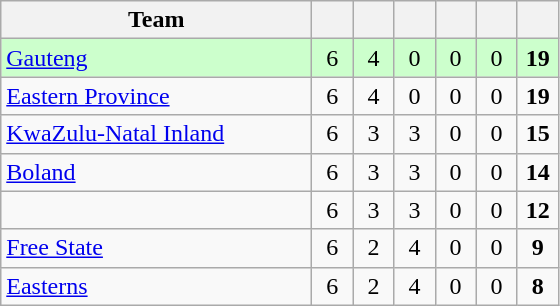<table class="wikitable" style="text-align:center">
<tr>
<th style="width:200px">Team</th>
<th width="20"></th>
<th width="20"></th>
<th width="20"></th>
<th width="20"></th>
<th width="20"></th>
<th width="20"></th>
</tr>
<tr style="background:#cfc">
<td style="text-align:left;"> <a href='#'>Gauteng</a></td>
<td>6</td>
<td>4</td>
<td>0</td>
<td>0</td>
<td>0</td>
<td><strong>19</strong></td>
</tr>
<tr>
<td style="text-align:left;"> <a href='#'>Eastern Province</a></td>
<td>6</td>
<td>4</td>
<td>0</td>
<td>0</td>
<td>0</td>
<td><strong>19</strong></td>
</tr>
<tr>
<td style="text-align:left;"> <a href='#'>KwaZulu-Natal Inland</a></td>
<td>6</td>
<td>3</td>
<td>3</td>
<td>0</td>
<td>0</td>
<td><strong>15</strong></td>
</tr>
<tr>
<td style="text-align:left;"> <a href='#'>Boland</a></td>
<td>6</td>
<td>3</td>
<td>3</td>
<td>0</td>
<td>0</td>
<td><strong>14</strong></td>
</tr>
<tr>
<td style="text-align:left;"></td>
<td>6</td>
<td>3</td>
<td>3</td>
<td>0</td>
<td>0</td>
<td><strong>12</strong></td>
</tr>
<tr>
<td style="text-align:left;"> <a href='#'>Free State</a></td>
<td>6</td>
<td>2</td>
<td>4</td>
<td>0</td>
<td>0</td>
<td><strong>9</strong></td>
</tr>
<tr>
<td style="text-align:left;"> <a href='#'>Easterns</a></td>
<td>6</td>
<td>2</td>
<td>4</td>
<td>0</td>
<td>0</td>
<td><strong>8</strong></td>
</tr>
</table>
